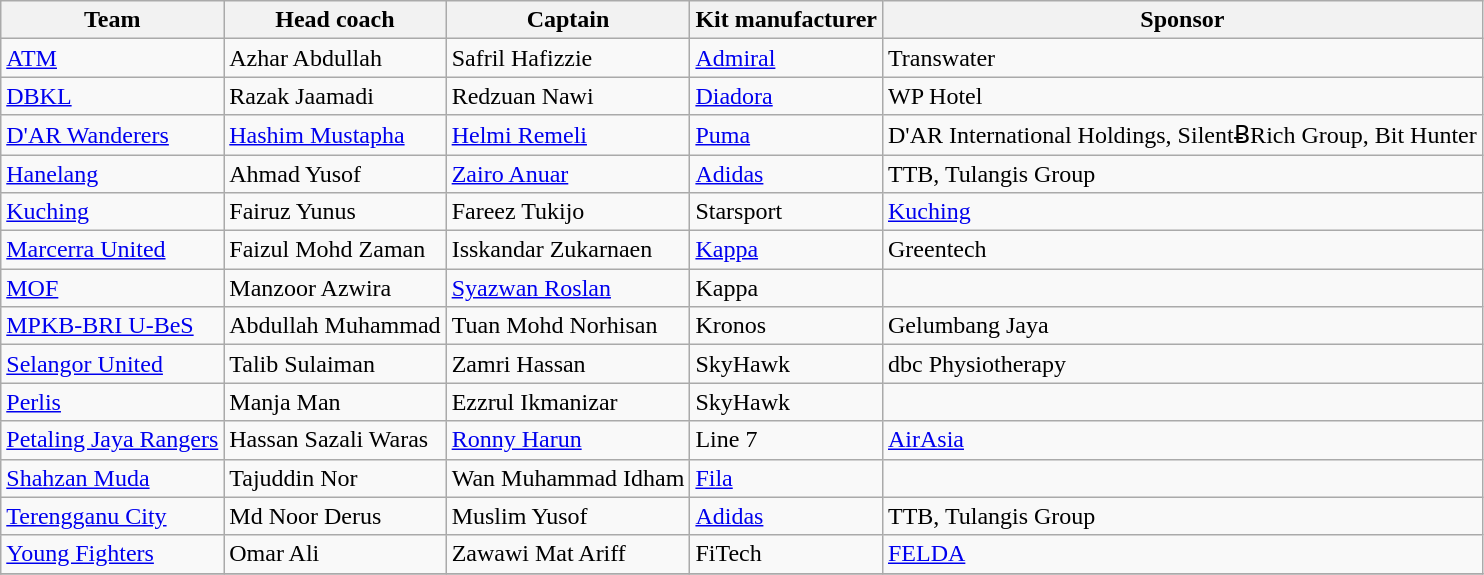<table class="wikitable sortable" style="text-align: left;">
<tr>
<th>Team</th>
<th>Head coach</th>
<th>Captain</th>
<th>Kit manufacturer</th>
<th>Sponsor</th>
</tr>
<tr>
<td><a href='#'>ATM</a></td>
<td> Azhar Abdullah</td>
<td> Safril Hafizzie</td>
<td><a href='#'>Admiral</a></td>
<td>Transwater</td>
</tr>
<tr>
<td><a href='#'>DBKL</a></td>
<td> Razak Jaamadi</td>
<td> Redzuan Nawi</td>
<td><a href='#'>Diadora</a></td>
<td>WP Hotel</td>
</tr>
<tr>
<td><a href='#'>D'AR Wanderers</a></td>
<td> <a href='#'>Hashim Mustapha</a></td>
<td> <a href='#'>Helmi Remeli</a></td>
<td><a href='#'>Puma</a></td>
<td>D'AR International Holdings, SilentɃRich Group, Bit Hunter</td>
</tr>
<tr>
<td><a href='#'>Hanelang</a></td>
<td> Ahmad Yusof</td>
<td> <a href='#'>Zairo Anuar</a></td>
<td><a href='#'>Adidas</a></td>
<td>TTB, Tulangis Group</td>
</tr>
<tr>
<td><a href='#'>Kuching</a></td>
<td> Fairuz Yunus</td>
<td> Fareez Tukijo</td>
<td>Starsport</td>
<td><a href='#'>Kuching</a></td>
</tr>
<tr>
<td><a href='#'>Marcerra United</a></td>
<td> Faizul Mohd Zaman </td>
<td> Isskandar Zukarnaen</td>
<td><a href='#'>Kappa</a></td>
<td>Greentech</td>
</tr>
<tr>
<td><a href='#'>MOF</a></td>
<td> Manzoor Azwira</td>
<td> <a href='#'>Syazwan Roslan</a></td>
<td>Kappa</td>
<td></td>
</tr>
<tr>
<td><a href='#'>MPKB-BRI U-BeS</a></td>
<td> Abdullah Muhammad</td>
<td> Tuan Mohd Norhisan</td>
<td>Kronos</td>
<td>Gelumbang Jaya</td>
</tr>
<tr>
<td><a href='#'>Selangor United</a></td>
<td> Talib Sulaiman</td>
<td> Zamri Hassan</td>
<td>SkyHawk</td>
<td>dbc Physiotherapy</td>
</tr>
<tr>
<td><a href='#'>Perlis</a></td>
<td> Manja Man</td>
<td> Ezzrul Ikmanizar</td>
<td>SkyHawk</td>
<td></td>
</tr>
<tr>
<td><a href='#'>Petaling Jaya Rangers</a></td>
<td> Hassan Sazali Waras</td>
<td> <a href='#'>Ronny Harun</a></td>
<td>Line 7</td>
<td><a href='#'>AirAsia</a></td>
</tr>
<tr>
<td><a href='#'>Shahzan Muda</a></td>
<td> Tajuddin Nor</td>
<td> Wan Muhammad Idham</td>
<td><a href='#'>Fila</a></td>
<td></td>
</tr>
<tr>
<td><a href='#'>Terengganu City</a></td>
<td> Md Noor Derus</td>
<td> Muslim Yusof</td>
<td><a href='#'>Adidas</a></td>
<td>TTB, Tulangis Group</td>
</tr>
<tr>
<td><a href='#'>Young Fighters</a></td>
<td> Omar Ali</td>
<td> Zawawi Mat Ariff</td>
<td>FiTech</td>
<td><a href='#'>FELDA</a></td>
</tr>
<tr>
</tr>
</table>
